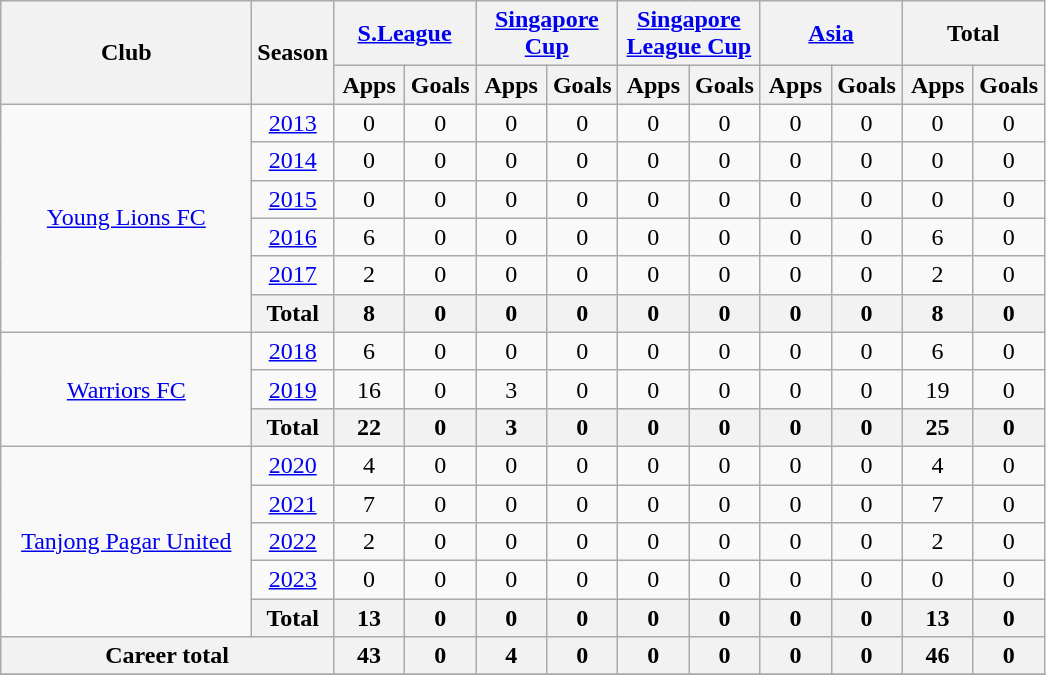<table class="wikitable" style="text-align:center">
<tr>
<th rowspan=2 width=160>Club</th>
<th rowspan=2>Season</th>
<th colspan=2><a href='#'>S.League</a></th>
<th colspan=2><a href='#'>Singapore Cup</a></th>
<th colspan=2><a href='#'>Singapore<br>League Cup</a></th>
<th colspan="2"><a href='#'>Asia</a></th>
<th colspan=2>Total</th>
</tr>
<tr>
<th width=40>Apps</th>
<th width=40>Goals</th>
<th width=40>Apps</th>
<th width=40>Goals</th>
<th width=40>Apps</th>
<th width=40>Goals</th>
<th width=40>Apps</th>
<th width=40>Goals</th>
<th width=40>Apps</th>
<th width=40>Goals</th>
</tr>
<tr>
<td rowspan="6"><a href='#'>Young Lions FC</a></td>
<td><a href='#'>2013</a></td>
<td>0</td>
<td>0</td>
<td>0</td>
<td>0</td>
<td>0</td>
<td>0</td>
<td>0</td>
<td>0</td>
<td>0</td>
<td>0</td>
</tr>
<tr>
<td><a href='#'>2014</a></td>
<td>0</td>
<td>0</td>
<td>0</td>
<td>0</td>
<td>0</td>
<td>0</td>
<td>0</td>
<td>0</td>
<td>0</td>
<td>0</td>
</tr>
<tr>
<td><a href='#'>2015</a></td>
<td>0</td>
<td>0</td>
<td>0</td>
<td>0</td>
<td>0</td>
<td>0</td>
<td>0</td>
<td>0</td>
<td>0</td>
<td>0</td>
</tr>
<tr>
<td><a href='#'>2016</a></td>
<td>6</td>
<td>0</td>
<td>0</td>
<td>0</td>
<td>0</td>
<td>0</td>
<td>0</td>
<td>0</td>
<td>6</td>
<td>0</td>
</tr>
<tr>
<td><a href='#'>2017</a></td>
<td>2</td>
<td>0</td>
<td>0</td>
<td>0</td>
<td>0</td>
<td>0</td>
<td>0</td>
<td>0</td>
<td>2</td>
<td>0</td>
</tr>
<tr>
<th>Total</th>
<th>8</th>
<th>0</th>
<th>0</th>
<th>0</th>
<th>0</th>
<th>0</th>
<th>0</th>
<th>0</th>
<th>8</th>
<th>0</th>
</tr>
<tr>
<td rowspan="3"><a href='#'>Warriors FC</a></td>
<td><a href='#'>2018</a></td>
<td>6</td>
<td>0</td>
<td>0</td>
<td>0</td>
<td>0</td>
<td>0</td>
<td>0</td>
<td>0</td>
<td>6</td>
<td>0</td>
</tr>
<tr>
<td><a href='#'>2019</a></td>
<td>16</td>
<td>0</td>
<td>3</td>
<td>0</td>
<td>0</td>
<td>0</td>
<td>0</td>
<td>0</td>
<td>19</td>
<td>0</td>
</tr>
<tr>
<th>Total</th>
<th>22</th>
<th>0</th>
<th>3</th>
<th>0</th>
<th>0</th>
<th>0</th>
<th>0</th>
<th>0</th>
<th>25</th>
<th>0</th>
</tr>
<tr>
<td rowspan="5"><a href='#'>Tanjong Pagar United</a></td>
<td><a href='#'>2020</a></td>
<td>4</td>
<td>0</td>
<td>0</td>
<td>0</td>
<td>0</td>
<td>0</td>
<td>0</td>
<td>0</td>
<td>4</td>
<td>0</td>
</tr>
<tr>
<td><a href='#'>2021</a></td>
<td>7</td>
<td>0</td>
<td>0</td>
<td>0</td>
<td>0</td>
<td>0</td>
<td>0</td>
<td>0</td>
<td>7</td>
<td>0</td>
</tr>
<tr>
<td><a href='#'>2022</a></td>
<td>2</td>
<td>0</td>
<td>0</td>
<td>0</td>
<td>0</td>
<td>0</td>
<td>0</td>
<td>0</td>
<td>2</td>
<td>0</td>
</tr>
<tr>
<td><a href='#'>2023</a></td>
<td>0</td>
<td>0</td>
<td>0</td>
<td>0</td>
<td>0</td>
<td>0</td>
<td>0</td>
<td>0</td>
<td>0</td>
<td>0</td>
</tr>
<tr>
<th>Total</th>
<th>13</th>
<th>0</th>
<th>0</th>
<th>0</th>
<th>0</th>
<th>0</th>
<th>0</th>
<th>0</th>
<th>13</th>
<th>0</th>
</tr>
<tr>
<th colspan=2>Career total</th>
<th>43</th>
<th>0</th>
<th>4</th>
<th>0</th>
<th>0</th>
<th>0</th>
<th>0</th>
<th>0</th>
<th>46</th>
<th>0</th>
</tr>
<tr>
</tr>
</table>
